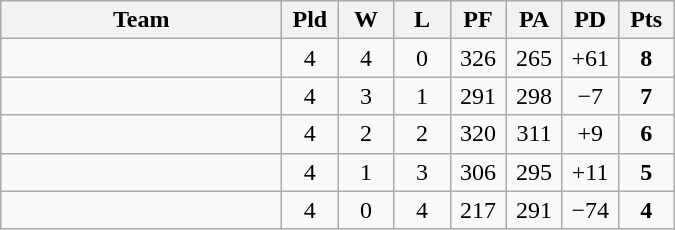<table class=wikitable style="text-align:center">
<tr>
<th width=180>Team</th>
<th width=30>Pld</th>
<th width=30>W</th>
<th width=30>L</th>
<th width=30>PF</th>
<th width=30>PA</th>
<th width=30>PD</th>
<th width=30>Pts</th>
</tr>
<tr>
<td align=left></td>
<td>4</td>
<td>4</td>
<td>0</td>
<td>326</td>
<td>265</td>
<td>+61</td>
<td><strong>8</strong></td>
</tr>
<tr>
<td align=left></td>
<td>4</td>
<td>3</td>
<td>1</td>
<td>291</td>
<td>298</td>
<td>−7</td>
<td><strong>7</strong></td>
</tr>
<tr>
<td align=left></td>
<td>4</td>
<td>2</td>
<td>2</td>
<td>320</td>
<td>311</td>
<td>+9</td>
<td><strong>6</strong></td>
</tr>
<tr>
<td align=left></td>
<td>4</td>
<td>1</td>
<td>3</td>
<td>306</td>
<td>295</td>
<td>+11</td>
<td><strong>5</strong></td>
</tr>
<tr>
<td align=left></td>
<td>4</td>
<td>0</td>
<td>4</td>
<td>217</td>
<td>291</td>
<td>−74</td>
<td><strong>4</strong></td>
</tr>
</table>
